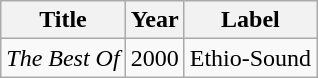<table class="wikitable">
<tr>
<th>Title</th>
<th>Year</th>
<th>Label</th>
</tr>
<tr>
<td><em>The Best Of</em></td>
<td>2000</td>
<td>Ethio-Sound</td>
</tr>
</table>
